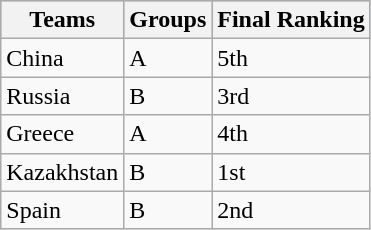<table class="wikitable sortable">
<tr style="background:#b0c4de; text-align:center;">
<th>Teams</th>
<th>Groups</th>
<th>Final Ranking</th>
</tr>
<tr>
<td>China</td>
<td>A</td>
<td>5th</td>
</tr>
<tr>
<td>Russia</td>
<td>B</td>
<td>3rd</td>
</tr>
<tr>
<td>Greece</td>
<td>A</td>
<td>4th</td>
</tr>
<tr>
<td>Kazakhstan</td>
<td>B</td>
<td>1st</td>
</tr>
<tr>
<td>Spain</td>
<td>B</td>
<td>2nd</td>
</tr>
</table>
